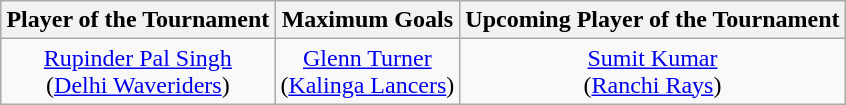<table class=wikitable style="margin:auto; text-align:center">
<tr>
<th>Player of the Tournament</th>
<th>Maximum Goals</th>
<th>Upcoming Player of the Tournament</th>
</tr>
<tr>
<td><a href='#'>Rupinder Pal Singh</a><br>(<a href='#'>Delhi Waveriders</a>)</td>
<td><a href='#'>Glenn Turner</a><br>(<a href='#'>Kalinga Lancers</a>)</td>
<td><a href='#'>Sumit Kumar</a><br>(<a href='#'>Ranchi Rays</a>)</td>
</tr>
</table>
